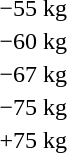<table>
<tr>
<td rowspan=2>−55 kg</td>
<td rowspan=2></td>
<td rowspan=2></td>
<td></td>
</tr>
<tr>
<td></td>
</tr>
<tr>
<td rowspan=2>−60 kg</td>
<td rowspan=2></td>
<td rowspan=2></td>
<td></td>
</tr>
<tr>
<td></td>
</tr>
<tr>
<td rowspan=2>−67 kg</td>
<td rowspan=2></td>
<td rowspan=2></td>
<td></td>
</tr>
<tr>
<td></td>
</tr>
<tr>
<td rowspan=2>−75 kg</td>
<td rowspan=2></td>
<td rowspan=2></td>
<td></td>
</tr>
<tr>
<td></td>
</tr>
<tr>
<td rowspan=2>+75 kg</td>
<td rowspan=2></td>
<td rowspan=2></td>
<td></td>
</tr>
<tr>
<td></td>
</tr>
</table>
